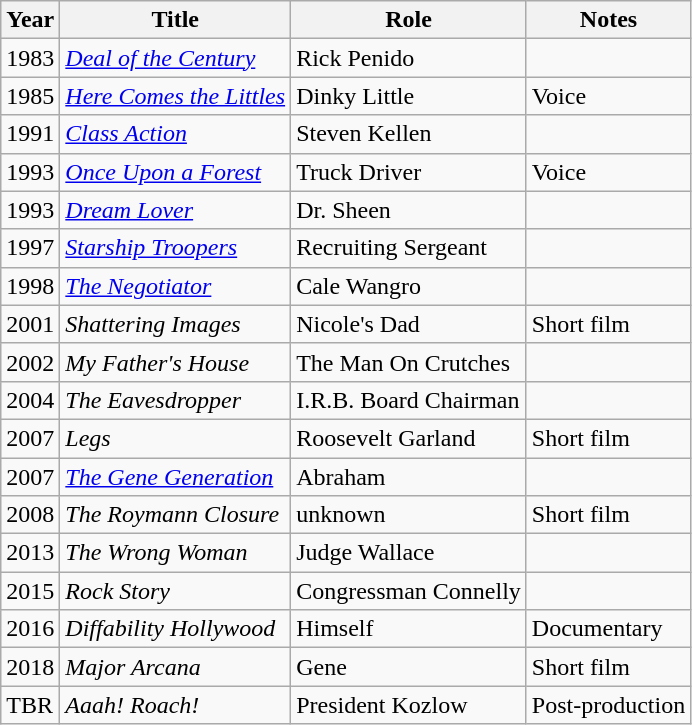<table class="wikitable sortable">
<tr>
<th>Year</th>
<th>Title</th>
<th>Role</th>
<th>Notes</th>
</tr>
<tr>
<td>1983</td>
<td><em><a href='#'>Deal of the Century</a></em></td>
<td>Rick Penido</td>
<td></td>
</tr>
<tr>
<td>1985</td>
<td><em><a href='#'>Here Comes the Littles</a></em></td>
<td>Dinky Little</td>
<td>Voice</td>
</tr>
<tr>
<td>1991</td>
<td><em><a href='#'>Class Action</a></em></td>
<td>Steven Kellen</td>
<td></td>
</tr>
<tr>
<td>1993</td>
<td><em><a href='#'>Once Upon a Forest</a></em></td>
<td>Truck Driver</td>
<td>Voice</td>
</tr>
<tr>
<td>1993</td>
<td><em><a href='#'>Dream Lover</a></em></td>
<td>Dr. Sheen</td>
<td></td>
</tr>
<tr>
<td>1997</td>
<td><em><a href='#'>Starship Troopers</a></em></td>
<td>Recruiting Sergeant</td>
<td></td>
</tr>
<tr>
<td>1998</td>
<td><em><a href='#'>The Negotiator</a></em></td>
<td>Cale Wangro</td>
<td></td>
</tr>
<tr>
<td>2001</td>
<td><em>Shattering Images</em></td>
<td>Nicole's Dad</td>
<td>Short film</td>
</tr>
<tr>
<td>2002</td>
<td><em>My Father's House</em></td>
<td>The Man On Crutches</td>
<td></td>
</tr>
<tr>
<td>2004</td>
<td><em>The Eavesdropper</em></td>
<td>I.R.B. Board Chairman</td>
<td></td>
</tr>
<tr>
<td>2007</td>
<td><em>Legs</em></td>
<td>Roosevelt Garland</td>
<td>Short film</td>
</tr>
<tr>
<td>2007</td>
<td><em><a href='#'>The Gene Generation</a></em></td>
<td>Abraham</td>
<td></td>
</tr>
<tr>
<td>2008</td>
<td><em>The Roymann Closure</em></td>
<td>unknown</td>
<td>Short film</td>
</tr>
<tr>
<td>2013</td>
<td><em>The Wrong Woman</em></td>
<td>Judge Wallace</td>
</tr>
<tr>
<td>2015</td>
<td><em>Rock Story</em></td>
<td>Congressman Connelly</td>
<td></td>
</tr>
<tr>
<td>2016</td>
<td><em>Diffability Hollywood</em></td>
<td>Himself</td>
<td>Documentary</td>
</tr>
<tr>
<td>2018</td>
<td><em>Major Arcana</em></td>
<td>Gene</td>
<td>Short film</td>
</tr>
<tr>
<td>TBR</td>
<td><em>Aaah! Roach!</em></td>
<td>President Kozlow</td>
<td>Post-production</td>
</tr>
</table>
